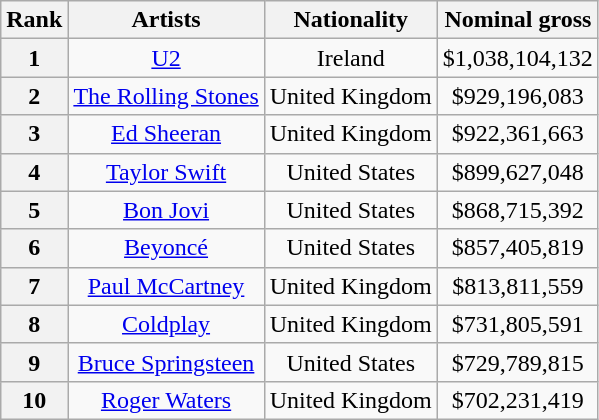<table class="wikitable sortable plainrowheaders" style="text-align:center;">
<tr>
<th class="unsortable">Rank</th>
<th>Artists</th>
<th>Nationality</th>
<th>Nominal gross</th>
</tr>
<tr>
<th>1</th>
<td><a href='#'>U2</a></td>
<td>Ireland</td>
<td>$1,038,104,132</td>
</tr>
<tr>
<th>2</th>
<td><a href='#'>The Rolling Stones</a></td>
<td>United Kingdom</td>
<td>$929,196,083</td>
</tr>
<tr>
<th>3</th>
<td><a href='#'>Ed Sheeran</a></td>
<td>United Kingdom</td>
<td>$922,361,663</td>
</tr>
<tr>
<th>4</th>
<td><a href='#'>Taylor Swift</a></td>
<td>United States</td>
<td>$899,627,048</td>
</tr>
<tr>
<th>5</th>
<td><a href='#'>Bon Jovi</a></td>
<td>United States</td>
<td>$868,715,392</td>
</tr>
<tr>
<th>6</th>
<td><a href='#'>Beyoncé</a></td>
<td>United States</td>
<td>$857,405,819</td>
</tr>
<tr>
<th>7</th>
<td><a href='#'>Paul McCartney</a></td>
<td>United Kingdom</td>
<td>$813,811,559</td>
</tr>
<tr>
<th>8</th>
<td><a href='#'>Coldplay</a></td>
<td>United Kingdom</td>
<td>$731,805,591</td>
</tr>
<tr>
<th>9</th>
<td><a href='#'>Bruce Springsteen</a></td>
<td>United States</td>
<td>$729,789,815</td>
</tr>
<tr>
<th>10</th>
<td><a href='#'>Roger Waters</a></td>
<td>United Kingdom</td>
<td>$702,231,419</td>
</tr>
</table>
